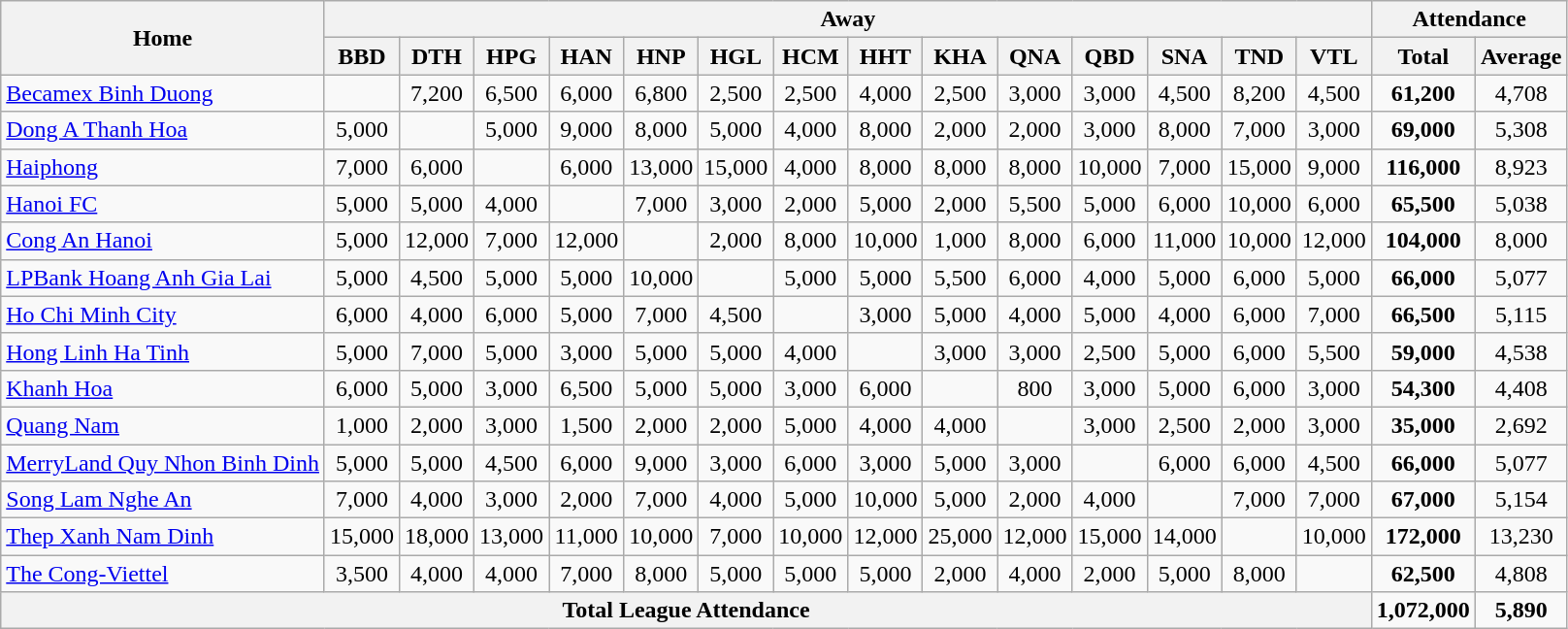<table class="wikitable" style="text-align:center;">
<tr>
<th rowspan="2">Home</th>
<th colspan="14">Away</th>
<th colspan="2">Attendance</th>
</tr>
<tr>
<th>BBD</th>
<th>DTH</th>
<th>HPG</th>
<th>HAN</th>
<th>HNP</th>
<th>HGL</th>
<th>HCM</th>
<th>HHT</th>
<th>KHA</th>
<th>QNA</th>
<th>QBD</th>
<th>SNA</th>
<th>TND</th>
<th>VTL</th>
<th>Total</th>
<th>Average</th>
</tr>
<tr>
<td align=left><a href='#'>Becamex Binh Duong</a></td>
<td></td>
<td>7,200</td>
<td>6,500</td>
<td>6,000</td>
<td>6,800</td>
<td>2,500</td>
<td>2,500</td>
<td>4,000</td>
<td>2,500</td>
<td>3,000</td>
<td>3,000</td>
<td>4,500</td>
<td>8,200</td>
<td>4,500</td>
<td><strong>61,200</strong></td>
<td>4,708</td>
</tr>
<tr>
<td align=left><a href='#'>Dong A Thanh Hoa</a></td>
<td>5,000</td>
<td></td>
<td>5,000</td>
<td>9,000</td>
<td>8,000</td>
<td>5,000</td>
<td>4,000</td>
<td>8,000</td>
<td>2,000</td>
<td>2,000</td>
<td>3,000</td>
<td>8,000</td>
<td>7,000</td>
<td>3,000</td>
<td><strong>69,000</strong></td>
<td>5,308</td>
</tr>
<tr>
<td align=left><a href='#'>Haiphong</a></td>
<td>7,000</td>
<td>6,000</td>
<td></td>
<td>6,000</td>
<td>13,000</td>
<td>15,000</td>
<td>4,000</td>
<td>8,000</td>
<td>8,000</td>
<td>8,000</td>
<td>10,000</td>
<td>7,000</td>
<td>15,000</td>
<td>9,000</td>
<td><strong>116,000</strong></td>
<td>8,923</td>
</tr>
<tr>
<td align=left><a href='#'>Hanoi FC</a></td>
<td>5,000</td>
<td>5,000</td>
<td>4,000</td>
<td></td>
<td>7,000</td>
<td>3,000</td>
<td>2,000</td>
<td>5,000</td>
<td>2,000</td>
<td>5,500</td>
<td>5,000</td>
<td>6,000</td>
<td>10,000</td>
<td>6,000</td>
<td><strong>65,500</strong></td>
<td>5,038</td>
</tr>
<tr>
<td align=left><a href='#'>Cong An Hanoi</a></td>
<td>5,000</td>
<td>12,000</td>
<td>7,000</td>
<td>12,000</td>
<td></td>
<td>2,000</td>
<td>8,000</td>
<td>10,000</td>
<td>1,000</td>
<td>8,000</td>
<td>6,000</td>
<td>11,000</td>
<td>10,000</td>
<td>12,000</td>
<td><strong>104,000</strong></td>
<td>8,000</td>
</tr>
<tr>
<td align=left><a href='#'>LPBank Hoang Anh Gia Lai</a></td>
<td>5,000</td>
<td>4,500</td>
<td>5,000</td>
<td>5,000</td>
<td>10,000</td>
<td></td>
<td>5,000</td>
<td>5,000</td>
<td>5,500</td>
<td>6,000</td>
<td>4,000</td>
<td>5,000</td>
<td>6,000</td>
<td>5,000</td>
<td><strong>66,000</strong></td>
<td>5,077</td>
</tr>
<tr>
<td align=left><a href='#'>Ho Chi Minh City</a></td>
<td>6,000</td>
<td>4,000</td>
<td>6,000</td>
<td>5,000</td>
<td>7,000</td>
<td>4,500</td>
<td></td>
<td>3,000</td>
<td>5,000</td>
<td>4,000</td>
<td>5,000</td>
<td>4,000</td>
<td>6,000</td>
<td>7,000</td>
<td><strong>66,500</strong></td>
<td>5,115</td>
</tr>
<tr>
<td align=left><a href='#'>Hong Linh Ha Tinh</a></td>
<td>5,000</td>
<td>7,000</td>
<td>5,000</td>
<td>3,000</td>
<td>5,000</td>
<td>5,000</td>
<td>4,000</td>
<td></td>
<td>3,000</td>
<td>3,000</td>
<td>2,500</td>
<td>5,000</td>
<td>6,000</td>
<td>5,500</td>
<td><strong>59,000</strong></td>
<td>4,538</td>
</tr>
<tr>
<td align=left><a href='#'>Khanh Hoa</a></td>
<td>6,000</td>
<td>5,000</td>
<td>3,000</td>
<td>6,500</td>
<td>5,000</td>
<td>5,000</td>
<td>3,000</td>
<td>6,000</td>
<td></td>
<td>800</td>
<td>3,000</td>
<td>5,000</td>
<td>6,000</td>
<td>3,000</td>
<td><strong>54,300</strong></td>
<td>4,408</td>
</tr>
<tr>
<td align=left><a href='#'>Quang Nam</a></td>
<td>1,000</td>
<td>2,000</td>
<td>3,000</td>
<td>1,500</td>
<td>2,000</td>
<td>2,000</td>
<td>5,000</td>
<td>4,000</td>
<td>4,000</td>
<td></td>
<td>3,000</td>
<td>2,500</td>
<td>2,000</td>
<td>3,000</td>
<td><strong>35,000</strong></td>
<td>2,692</td>
</tr>
<tr>
<td align=left><a href='#'>MerryLand Quy Nhon Binh Dinh</a></td>
<td>5,000</td>
<td>5,000</td>
<td>4,500</td>
<td>6,000</td>
<td>9,000</td>
<td>3,000</td>
<td>6,000</td>
<td>3,000</td>
<td>5,000</td>
<td>3,000</td>
<td></td>
<td>6,000</td>
<td>6,000</td>
<td>4,500</td>
<td><strong>66,000</strong></td>
<td>5,077</td>
</tr>
<tr>
<td align=left><a href='#'>Song Lam Nghe An</a></td>
<td>7,000</td>
<td>4,000</td>
<td>3,000</td>
<td>2,000</td>
<td>7,000</td>
<td>4,000</td>
<td>5,000</td>
<td>10,000</td>
<td>5,000</td>
<td>2,000</td>
<td>4,000</td>
<td></td>
<td>7,000</td>
<td>7,000</td>
<td><strong>67,000</strong></td>
<td>5,154</td>
</tr>
<tr>
<td align=left><a href='#'>Thep Xanh Nam Dinh</a></td>
<td>15,000</td>
<td>18,000</td>
<td>13,000</td>
<td>11,000</td>
<td>10,000</td>
<td>7,000</td>
<td>10,000</td>
<td>12,000</td>
<td>25,000</td>
<td>12,000</td>
<td>15,000</td>
<td>14,000</td>
<td></td>
<td>10,000</td>
<td><strong>172,000</strong></td>
<td>13,230</td>
</tr>
<tr>
<td align=left><a href='#'>The Cong-Viettel</a></td>
<td>3,500</td>
<td>4,000</td>
<td>4,000</td>
<td>7,000</td>
<td>8,000</td>
<td>5,000</td>
<td>5,000</td>
<td>5,000</td>
<td>2,000</td>
<td>4,000</td>
<td>2,000</td>
<td>5,000</td>
<td>8,000</td>
<td></td>
<td><strong>62,500</strong></td>
<td>4,808</td>
</tr>
<tr>
<th colspan="15">Total League Attendance</th>
<td><strong>1,072,000</strong></td>
<td><strong>5,890</strong></td>
</tr>
</table>
